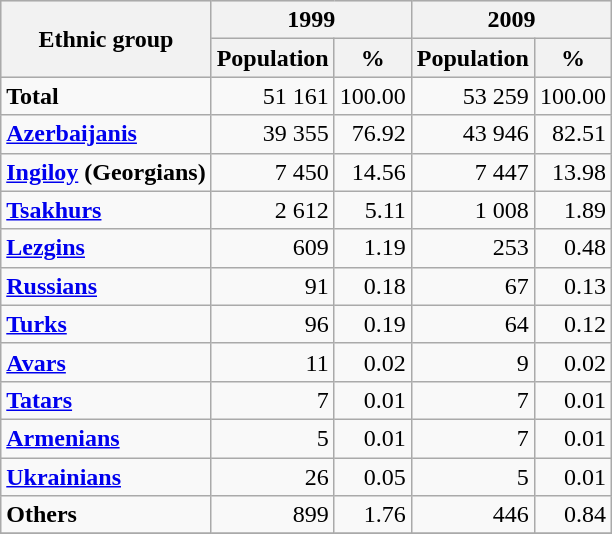<table class="wikitable" style="text-align: right;">
<tr style="background:#e0e0e0;">
<th rowspan="2">Ethnic group</th>
<th colspan="2">1999</th>
<th colspan="2">2009</th>
</tr>
<tr style="background:#e0e0e0;">
<th>Population</th>
<th>%</th>
<th>Population</th>
<th>%</th>
</tr>
<tr>
<td style="text-align:left;"><strong>Total</strong></td>
<td>51 161</td>
<td>100.00</td>
<td>53 259</td>
<td>100.00</td>
</tr>
<tr>
<td style="text-align:left;"><strong><a href='#'>Azerbaijanis</a></strong></td>
<td>39 355</td>
<td>76.92</td>
<td>43 946</td>
<td>82.51</td>
</tr>
<tr>
<td style="text-align:left;"><strong><a href='#'>Ingiloy</a> (Georgians)</strong></td>
<td>7 450</td>
<td>14.56</td>
<td>7 447</td>
<td>13.98</td>
</tr>
<tr>
<td style="text-align:left;"><strong><a href='#'>Tsakhurs</a></strong></td>
<td>2 612</td>
<td>5.11</td>
<td>1 008</td>
<td>1.89</td>
</tr>
<tr>
<td style="text-align:left;"><strong><a href='#'>Lezgins</a></strong></td>
<td>609</td>
<td>1.19</td>
<td>253</td>
<td>0.48</td>
</tr>
<tr>
<td style="text-align:left;"><strong><a href='#'>Russians</a></strong></td>
<td>91</td>
<td>0.18</td>
<td>67</td>
<td>0.13</td>
</tr>
<tr>
<td style="text-align:left;"><strong><a href='#'>Turks</a></strong></td>
<td>96</td>
<td>0.19</td>
<td>64</td>
<td>0.12</td>
</tr>
<tr>
<td style="text-align:left;"><strong><a href='#'>Avars</a></strong></td>
<td>11</td>
<td>0.02</td>
<td>9</td>
<td>0.02</td>
</tr>
<tr>
<td style="text-align:left;"><strong><a href='#'>Tatars</a></strong></td>
<td>7</td>
<td>0.01</td>
<td>7</td>
<td>0.01</td>
</tr>
<tr>
<td style="text-align:left;"><strong><a href='#'>Armenians</a></strong></td>
<td>5</td>
<td>0.01</td>
<td>7</td>
<td>0.01</td>
</tr>
<tr>
<td style="text-align:left;"><strong><a href='#'>Ukrainians</a></strong></td>
<td>26</td>
<td>0.05</td>
<td>5</td>
<td>0.01</td>
</tr>
<tr>
<td style="text-align:left;"><strong>Others</strong></td>
<td>899</td>
<td>1.76</td>
<td>446</td>
<td>0.84</td>
</tr>
<tr>
</tr>
</table>
